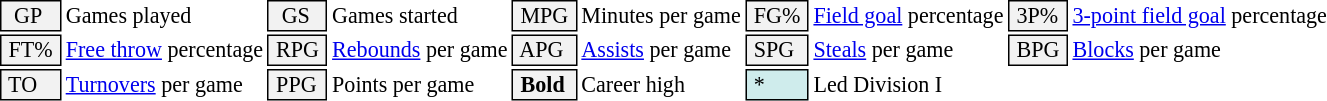<table class="toccolours" style="font-size: 92%; white-space: nowrap;">
<tr>
<td style="background-color: #F2F2F2; border: 1px solid black;">  GP</td>
<td>Games played</td>
<td style="background-color: #F2F2F2; border: 1px solid black">  GS </td>
<td>Games started</td>
<td style="background-color: #F2F2F2; border: 1px solid black"> MPG </td>
<td>Minutes per game</td>
<td style="background-color: #F2F2F2; border: 1px solid black;"> FG% </td>
<td><a href='#'>Field goal</a> percentage</td>
<td style="background-color: #F2F2F2; border: 1px solid black"> 3P% </td>
<td><a href='#'>3-point field goal</a> percentage</td>
</tr>
<tr>
<td style="background-color: #F2F2F2; border: 1px solid black"> FT% </td>
<td><a href='#'>Free throw</a> percentage</td>
<td style="background-color: #F2F2F2; border: 1px solid black;"> RPG </td>
<td><a href='#'>Rebounds</a> per game</td>
<td style="background-color: #F2F2F2; border: 1px solid black"> APG </td>
<td><a href='#'>Assists</a> per game</td>
<td style="background-color: #F2F2F2; border: 1px solid black"> SPG </td>
<td><a href='#'>Steals</a> per game</td>
<td style="background-color: #F2F2F2; border: 1px solid black;"> BPG </td>
<td><a href='#'>Blocks</a> per game</td>
</tr>
<tr>
<td style="background-color: #F2F2F2; border: 1px solid black"> TO </td>
<td><a href='#'>Turnovers</a> per game</td>
<td style="background-color: #F2F2F2; border: 1px solid black"> PPG </td>
<td>Points per game</td>
<td style="background-color: #F2F2F2; border: 1px solid black"> <strong>Bold</strong> </td>
<td>Career high</td>
<td style="background-color: #cfecec; border: 1px solid black"> * </td>
<td>Led Division I</td>
</tr>
</table>
